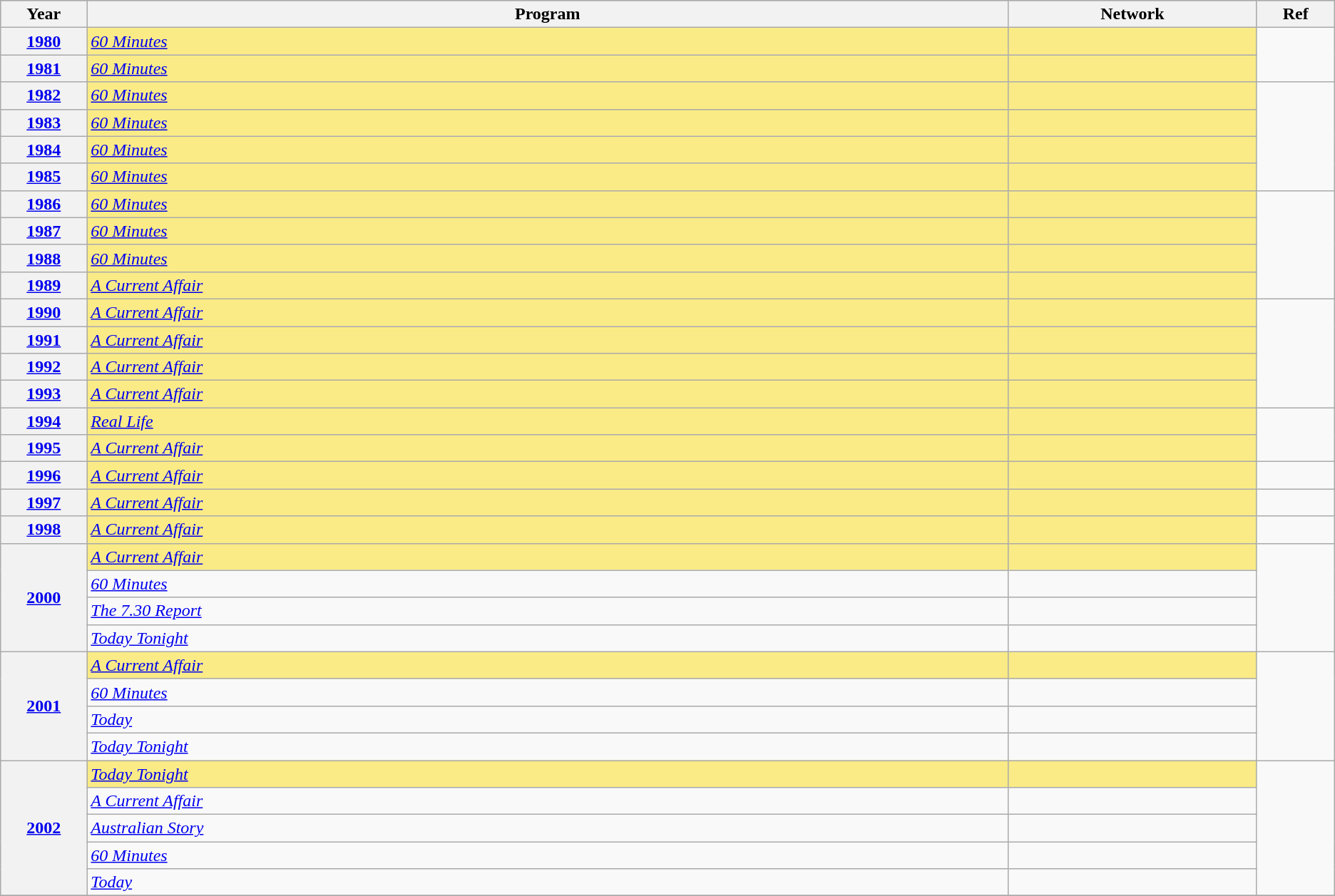<table class="wikitable sortable">
<tr style="background:#bebebe;">
<th scope="col" style="width:1%;">Year</th>
<th scope="col" style="width:16%;">Program</th>
<th scope="col" style="width:4%;">Network</th>
<th scope="col" style="width:1%;" class="unsortable">Ref</th>
</tr>
<tr>
<th scope="row" style="text-align:center"><a href='#'>1980</a></th>
<td style="background:#FAEB86"><em><a href='#'>60 Minutes</a></em></td>
<td style="background:#FAEB86"></td>
<td rowspan="2"></td>
</tr>
<tr>
<th scope="row" style="text-align:center"><a href='#'>1981</a></th>
<td style="background:#FAEB86"><em><a href='#'>60 Minutes</a></em></td>
<td style="background:#FAEB86"></td>
</tr>
<tr>
<th scope="row" style="text-align:center"><a href='#'>1982</a></th>
<td style="background:#FAEB86"><em><a href='#'>60 Minutes</a></em></td>
<td style="background:#FAEB86"></td>
<td rowspan="4"></td>
</tr>
<tr>
<th scope="row" style="text-align:center"><a href='#'>1983</a></th>
<td style="background:#FAEB86"><em><a href='#'>60 Minutes</a></em></td>
<td style="background:#FAEB86"></td>
</tr>
<tr>
<th scope="row" style="text-align:center"><a href='#'>1984</a></th>
<td style="background:#FAEB86"><em><a href='#'>60 Minutes</a></em></td>
<td style="background:#FAEB86"></td>
</tr>
<tr>
<th scope="row" style="text-align:center"><a href='#'>1985</a></th>
<td style="background:#FAEB86"><em><a href='#'>60 Minutes</a></em></td>
<td style="background:#FAEB86"></td>
</tr>
<tr>
<th scope="row" style="text-align:center"><a href='#'>1986</a></th>
<td style="background:#FAEB86"><em><a href='#'>60 Minutes</a></em></td>
<td style="background:#FAEB86"></td>
<td rowspan="4"></td>
</tr>
<tr>
<th scope="row" style="text-align:center"><a href='#'>1987</a></th>
<td style="background:#FAEB86"><em><a href='#'>60 Minutes</a></em></td>
<td style="background:#FAEB86"></td>
</tr>
<tr>
<th scope="row" style="text-align:center"><a href='#'>1988</a></th>
<td style="background:#FAEB86"><em><a href='#'>60 Minutes</a></em></td>
<td style="background:#FAEB86"></td>
</tr>
<tr>
<th scope="row" style="text-align:center"><a href='#'>1989</a></th>
<td style="background:#FAEB86"><em><a href='#'>A Current Affair</a></em></td>
<td style="background:#FAEB86"></td>
</tr>
<tr>
<th scope="row" style="text-align:center"><a href='#'>1990</a></th>
<td style="background:#FAEB86"><em><a href='#'>A Current Affair</a></em></td>
<td style="background:#FAEB86"></td>
<td rowspan="4"></td>
</tr>
<tr>
<th scope="row" style="text-align:center"><a href='#'>1991</a></th>
<td style="background:#FAEB86"><em><a href='#'>A Current Affair</a></em></td>
<td style="background:#FAEB86"></td>
</tr>
<tr>
<th scope="row" style="text-align:center"><a href='#'>1992</a></th>
<td style="background:#FAEB86"><em><a href='#'>A Current Affair</a></em></td>
<td style="background:#FAEB86"></td>
</tr>
<tr>
<th scope="row" style="text-align:center"><a href='#'>1993</a></th>
<td style="background:#FAEB86"><em><a href='#'>A Current Affair</a></em></td>
<td style="background:#FAEB86"></td>
</tr>
<tr>
<th scope="row" style="text-align:center"><a href='#'>1994</a></th>
<td style="background:#FAEB86"><em><a href='#'>Real Life</a></em></td>
<td style="background:#FAEB86"></td>
<td rowspan="2"></td>
</tr>
<tr>
<th scope="row" style="text-align:center"><a href='#'>1995</a></th>
<td style="background:#FAEB86"><em><a href='#'>A Current Affair</a></em></td>
<td style="background:#FAEB86"></td>
</tr>
<tr>
<th scope="row" style="text-align:center"><a href='#'>1996</a></th>
<td style="background:#FAEB86"><em><a href='#'>A Current Affair</a></em></td>
<td style="background:#FAEB86"></td>
<td></td>
</tr>
<tr>
<th scope="row" style="text-align:center"><a href='#'>1997</a></th>
<td style="background:#FAEB86"><em><a href='#'>A Current Affair</a></em></td>
<td style="background:#FAEB86"></td>
<td></td>
</tr>
<tr>
<th scope="row" style="text-align:center"><a href='#'>1998</a></th>
<td style="background:#FAEB86"><em><a href='#'>A Current Affair</a></em></td>
<td style="background:#FAEB86"></td>
<td></td>
</tr>
<tr>
<th scope="row" rowspan="4" style="text-align:center"><a href='#'>2000</a></th>
<td style="background:#FAEB86"><em><a href='#'>A Current Affair</a></em></td>
<td style="background:#FAEB86"></td>
<td rowspan="4"></td>
</tr>
<tr>
<td><em><a href='#'>60 Minutes</a></em></td>
<td></td>
</tr>
<tr>
<td><em><a href='#'>The 7.30 Report</a></em></td>
<td></td>
</tr>
<tr>
<td><em><a href='#'>Today Tonight</a></em></td>
<td></td>
</tr>
<tr>
<th scope="row" rowspan="4" style="text-align:center"><a href='#'>2001</a></th>
<td style="background:#FAEB86"><em><a href='#'>A Current Affair</a></em></td>
<td style="background:#FAEB86"></td>
<td rowspan="4"></td>
</tr>
<tr>
<td><em><a href='#'>60 Minutes</a></em></td>
<td></td>
</tr>
<tr>
<td><em><a href='#'>Today</a></em></td>
<td></td>
</tr>
<tr>
<td><em><a href='#'>Today Tonight</a></em></td>
<td></td>
</tr>
<tr>
<th scope="row" rowspan="5" style="text-align:center"><a href='#'>2002</a></th>
<td style="background:#FAEB86"><em><a href='#'>Today Tonight</a></em> </td>
<td style="background:#FAEB86"></td>
<td rowspan="5"></td>
</tr>
<tr>
<td><em><a href='#'>A Current Affair</a></em></td>
<td></td>
</tr>
<tr>
<td><em><a href='#'>Australian Story</a></em></td>
<td></td>
</tr>
<tr>
<td><em><a href='#'>60 Minutes</a></em></td>
<td></td>
</tr>
<tr>
<td><em><a href='#'>Today</a></em></td>
<td></td>
</tr>
<tr>
</tr>
</table>
